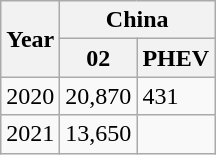<table class="wikitable">
<tr>
<th rowspan="2">Year</th>
<th colspan="2">China</th>
</tr>
<tr>
<th>02</th>
<th>PHEV</th>
</tr>
<tr>
<td>2020</td>
<td>20,870</td>
<td>431</td>
</tr>
<tr>
<td>2021</td>
<td>13,650</td>
<td></td>
</tr>
</table>
